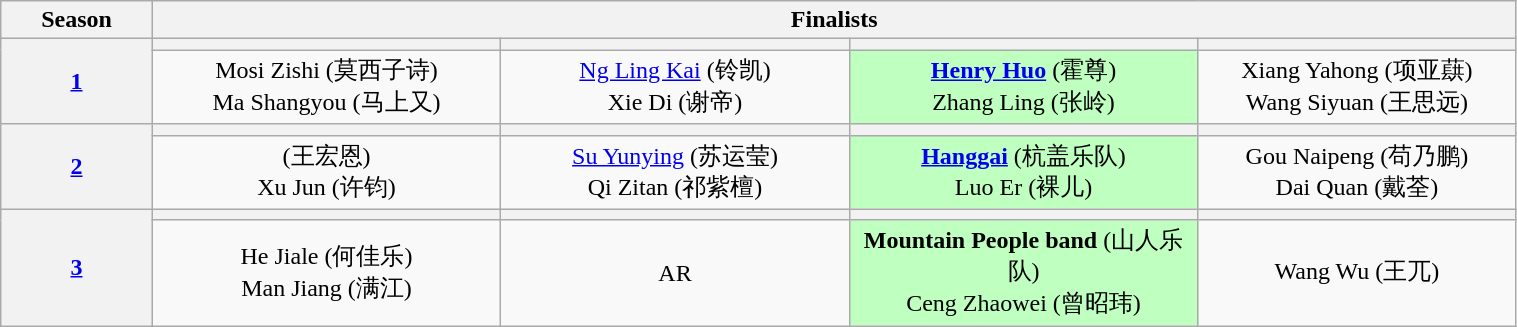<table class="wikitable" style="text-align:center; width:80%;">
<tr>
<th width="10%">Season</th>
<th colspan="4" width="90%">Finalists</th>
</tr>
<tr>
<th rowspan="2"><a href='#'>1</a></th>
<th width="23%" scope="col"></th>
<th width="23%" scope="col"></th>
<th width="23%" scope="col"></th>
<th width="23%" scope="col"></th>
</tr>
<tr>
<td>Mosi Zishi (莫西子诗)<br>Ma Shangyou (马上又)</td>
<td><a href='#'>Ng Ling Kai</a> (铃凯)<br>Xie Di (谢帝)</td>
<td style="background:#BFFFC0;"><strong><a href='#'>Henry Huo</a></strong> (霍尊)<br>Zhang Ling (张岭)</td>
<td>Xiang Yahong (项亚蕻)<br>Wang Siyuan (王思远)</td>
</tr>
<tr>
<th rowspan="2"><a href='#'>2</a></th>
<th width="23%" scope="col"></th>
<th width="23%" scope="col"></th>
<th width="23%" scope="col"></th>
<th width="23%" scope="col"></th>
</tr>
<tr>
<td> (王宏恩)<br>Xu Jun (许钧)</td>
<td><a href='#'>Su Yunying</a> (苏运莹)<br>Qi Zitan (祁紫檀)</td>
<td style="background:#BFFFC0;"><strong><a href='#'>Hanggai</a></strong> (杭盖乐队)<br>Luo Er (裸儿)</td>
<td>Gou Naipeng (苟乃鹏)<br>Dai Quan (戴荃)</td>
</tr>
<tr>
<th rowspan="2"><a href='#'>3</a></th>
<th width="23%" scope="col"></th>
<th width="23%" scope="col"></th>
<th width="23%" scope="col"></th>
<th width="23%" scope="col"></th>
</tr>
<tr>
<td>He Jiale (何佳乐)<br>Man Jiang (满江)</td>
<td>AR</td>
<td style="background:#BFFFC0;"><strong>Mountain People band</strong> (山人乐队)<br>Ceng Zhaowei (曾昭玮)</td>
<td>Wang Wu (王兀)</td>
</tr>
</table>
